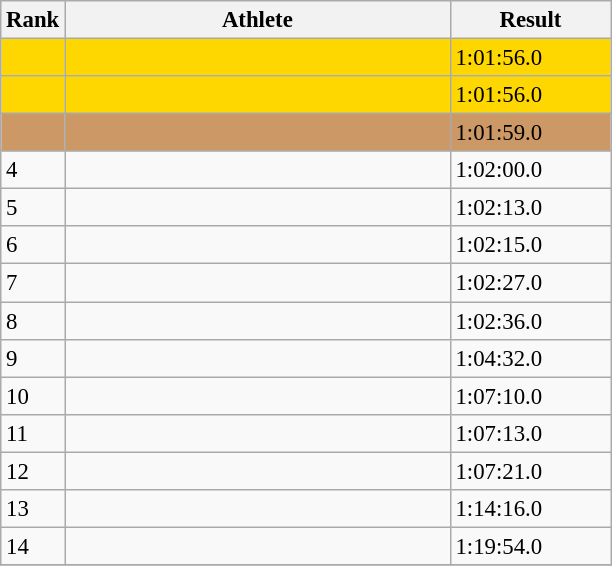<table class="wikitable" style="font-size:95%" style="width:35em;" style="text-align:center">
<tr>
<th>Rank</th>
<th width=250>Athlete</th>
<th width=100>Result</th>
</tr>
<tr bgcolor=gold>
<td></td>
<td align=left></td>
<td>1:01:56.0</td>
</tr>
<tr bgcolor=gold>
<td></td>
<td align=left></td>
<td>1:01:56.0</td>
</tr>
<tr bgcolor=cc9966>
<td></td>
<td align=left></td>
<td>1:01:59.0</td>
</tr>
<tr>
<td>4</td>
<td align=left></td>
<td>1:02:00.0</td>
</tr>
<tr>
<td>5</td>
<td align=left></td>
<td>1:02:13.0</td>
</tr>
<tr>
<td>6</td>
<td align=left></td>
<td>1:02:15.0</td>
</tr>
<tr>
<td>7</td>
<td align=left></td>
<td>1:02:27.0</td>
</tr>
<tr>
<td>8</td>
<td align=left></td>
<td>1:02:36.0</td>
</tr>
<tr>
<td>9</td>
<td align=left></td>
<td>1:04:32.0</td>
</tr>
<tr>
<td>10</td>
<td align=left></td>
<td>1:07:10.0</td>
</tr>
<tr>
<td>11</td>
<td align=left></td>
<td>1:07:13.0</td>
</tr>
<tr>
<td>12</td>
<td align=left></td>
<td>1:07:21.0</td>
</tr>
<tr>
<td>13</td>
<td align=left></td>
<td>1:14:16.0</td>
</tr>
<tr>
<td>14</td>
<td align=left></td>
<td>1:19:54.0</td>
</tr>
<tr>
</tr>
</table>
